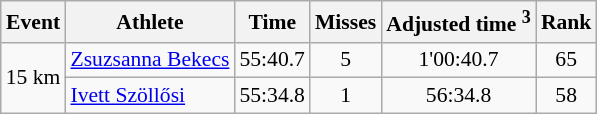<table class="wikitable" style="font-size:90%">
<tr>
<th>Event</th>
<th>Athlete</th>
<th>Time</th>
<th>Misses</th>
<th>Adjusted time <sup>3</sup></th>
<th>Rank</th>
</tr>
<tr>
<td rowspan="2">15 km</td>
<td><a href='#'>Zsuzsanna Bekecs</a></td>
<td align="center">55:40.7</td>
<td align="center">5</td>
<td align="center">1'00:40.7</td>
<td align="center">65</td>
</tr>
<tr>
<td><a href='#'>Ivett Szöllősi</a></td>
<td align="center">55:34.8</td>
<td align="center">1</td>
<td align="center">56:34.8</td>
<td align="center">58</td>
</tr>
</table>
